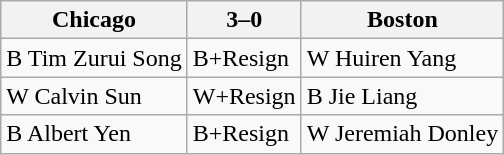<table class="wikitable">
<tr>
<th>Chicago</th>
<th>3–0</th>
<th>Boston</th>
</tr>
<tr>
<td>B Tim Zurui Song</td>
<td>B+Resign</td>
<td>W Huiren Yang</td>
</tr>
<tr>
<td>W Calvin Sun</td>
<td>W+Resign</td>
<td>B Jie Liang</td>
</tr>
<tr>
<td>B Albert Yen</td>
<td>B+Resign</td>
<td>W Jeremiah Donley</td>
</tr>
</table>
